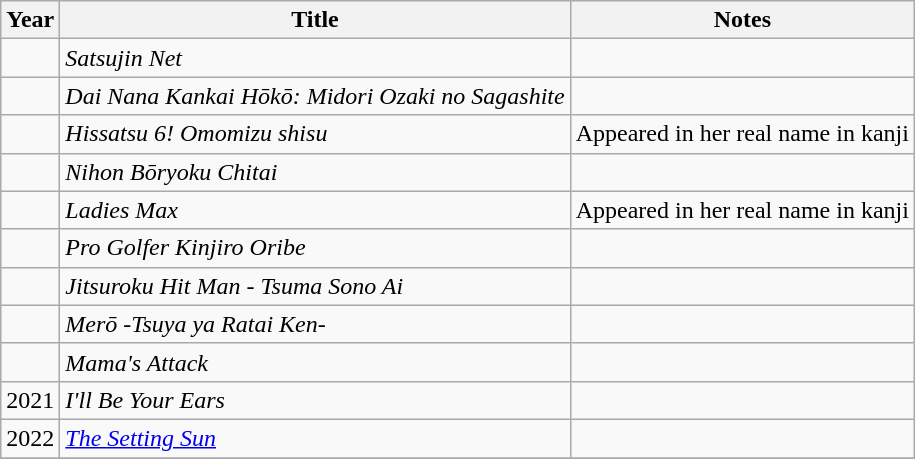<table class="wikitable">
<tr>
<th>Year</th>
<th>Title</th>
<th>Notes</th>
</tr>
<tr>
<td></td>
<td><em>Satsujin Net</em></td>
<td></td>
</tr>
<tr>
<td></td>
<td><em>Dai Nana Kankai Hōkō: Midori Ozaki no Sagashite</em></td>
<td></td>
</tr>
<tr>
<td></td>
<td><em>Hissatsu 6! Omomizu shisu</em></td>
<td>Appeared in her real name in kanji</td>
</tr>
<tr>
<td></td>
<td><em>Nihon Bōryoku Chitai</em></td>
<td></td>
</tr>
<tr>
<td></td>
<td><em>Ladies Max</em></td>
<td>Appeared in her real name in kanji</td>
</tr>
<tr>
<td></td>
<td><em>Pro Golfer Kinjiro Oribe</em></td>
<td></td>
</tr>
<tr>
<td></td>
<td><em>Jitsuroku Hit Man - Tsuma Sono Ai</em></td>
<td></td>
</tr>
<tr>
<td></td>
<td><em>Merō -Tsuya ya Ratai Ken-</em></td>
<td></td>
</tr>
<tr>
<td></td>
<td><em>Mama's Attack</em></td>
<td></td>
</tr>
<tr>
<td>2021</td>
<td><em>I'll Be Your Ears</em></td>
<td></td>
</tr>
<tr>
<td>2022</td>
<td><em><a href='#'>The Setting Sun</a></em></td>
<td></td>
</tr>
<tr>
</tr>
</table>
